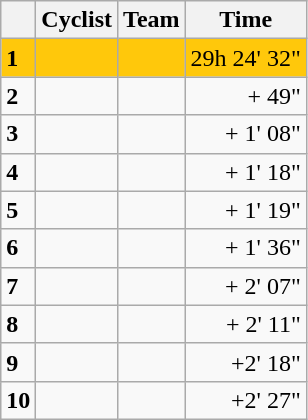<table class="wikitable">
<tr>
<th></th>
<th>Cyclist</th>
<th>Team</th>
<th>Time</th>
</tr>
<tr style="background:#ffc80b">
<td><strong>1</strong></td>
<td></td>
<td></td>
<td align=right>29h 24' 32"</td>
</tr>
<tr>
<td><strong>2</strong></td>
<td></td>
<td></td>
<td align=right>+ 49"</td>
</tr>
<tr>
<td><strong>3</strong></td>
<td></td>
<td></td>
<td align=right>+ 1' 08"</td>
</tr>
<tr>
<td><strong>4</strong></td>
<td></td>
<td></td>
<td align=right>+ 1' 18"</td>
</tr>
<tr>
<td><strong>5</strong></td>
<td></td>
<td></td>
<td align=right>+ 1' 19"</td>
</tr>
<tr>
<td><strong>6</strong></td>
<td></td>
<td></td>
<td align="right">+ 1' 36"</td>
</tr>
<tr>
<td><strong>7</strong></td>
<td></td>
<td></td>
<td align="right">+ 2' 07"</td>
</tr>
<tr>
<td><strong>8</strong></td>
<td></td>
<td></td>
<td align="right">+ 2' 11"</td>
</tr>
<tr>
<td><strong>9</strong></td>
<td></td>
<td></td>
<td align="right">+2' 18"</td>
</tr>
<tr>
<td><strong>10</strong></td>
<td></td>
<td></td>
<td align="right">+2' 27"</td>
</tr>
</table>
